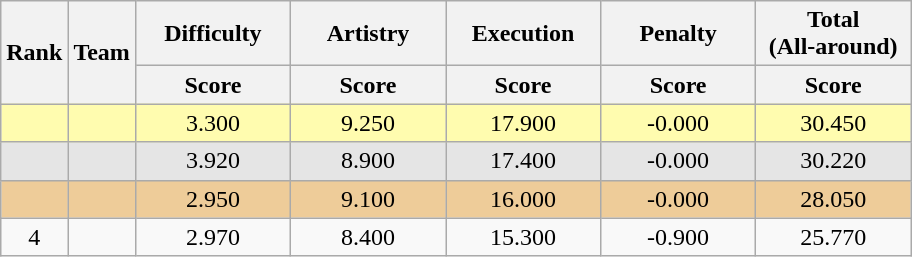<table class="wikitable" style="text-align:center">
<tr>
<th rowspan=2>Rank</th>
<th rowspan=2>Team</th>
<th style="width:6em">Difficulty</th>
<th style="width:6em">Artistry</th>
<th style="width:6em">Execution</th>
<th style="width:6em">Penalty</th>
<th style="width:6em">Total<br>(All-around)</th>
</tr>
<tr>
<th>Score</th>
<th>Score</th>
<th>Score</th>
<th>Score</th>
<th>Score</th>
</tr>
<tr style="background:#fffcaf;">
<td></td>
<td align="left"></td>
<td>3.300</td>
<td>9.250</td>
<td>17.900</td>
<td>-0.000</td>
<td>30.450</td>
</tr>
<tr style="background:#e5e5e5;">
<td></td>
<td align="left"></td>
<td>3.920</td>
<td>8.900</td>
<td>17.400</td>
<td>-0.000</td>
<td>30.220</td>
</tr>
<tr style="background:#ec9;">
<td></td>
<td align="left"></td>
<td>2.950</td>
<td>9.100</td>
<td>16.000</td>
<td>-0.000</td>
<td>28.050</td>
</tr>
<tr>
<td>4</td>
<td align="left"></td>
<td>2.970</td>
<td>8.400</td>
<td>15.300</td>
<td>-0.900</td>
<td>25.770</td>
</tr>
</table>
